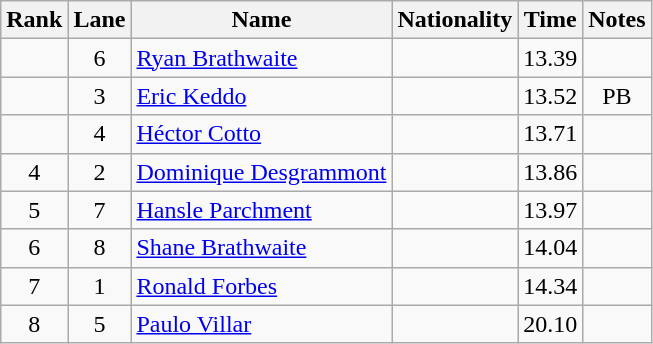<table class="wikitable sortable" style="text-align:center">
<tr>
<th>Rank</th>
<th>Lane</th>
<th>Name</th>
<th>Nationality</th>
<th>Time</th>
<th>Notes</th>
</tr>
<tr>
<td></td>
<td>6</td>
<td align=left><a href='#'>Ryan Brathwaite</a></td>
<td align=left></td>
<td>13.39</td>
<td></td>
</tr>
<tr>
<td></td>
<td>3</td>
<td align=left><a href='#'>Eric Keddo</a></td>
<td align=left></td>
<td>13.52</td>
<td>PB</td>
</tr>
<tr>
<td></td>
<td>4</td>
<td align=left><a href='#'>Héctor Cotto</a></td>
<td align=left></td>
<td>13.71</td>
<td></td>
</tr>
<tr>
<td>4</td>
<td>2</td>
<td align=left><a href='#'>Dominique Desgrammont</a></td>
<td align=left></td>
<td>13.86</td>
<td></td>
</tr>
<tr>
<td>5</td>
<td>7</td>
<td align=left><a href='#'>Hansle Parchment</a></td>
<td align=left></td>
<td>13.97</td>
<td></td>
</tr>
<tr>
<td>6</td>
<td>8</td>
<td align=left><a href='#'>Shane Brathwaite</a></td>
<td align=left></td>
<td>14.04</td>
<td></td>
</tr>
<tr>
<td>7</td>
<td>1</td>
<td align=left><a href='#'>Ronald Forbes</a></td>
<td align=left></td>
<td>14.34</td>
<td></td>
</tr>
<tr>
<td>8</td>
<td>5</td>
<td align=left><a href='#'>Paulo Villar</a></td>
<td align=left></td>
<td>20.10</td>
<td></td>
</tr>
</table>
